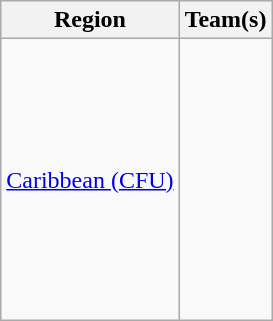<table class=wikitable>
<tr>
<th>Region</th>
<th>Team(s)</th>
</tr>
<tr>
<td><a href='#'>Caribbean (CFU)</a></td>
<td> <br><br><br> <br><br> <br> <br> <br> <br><br></td>
</tr>
</table>
